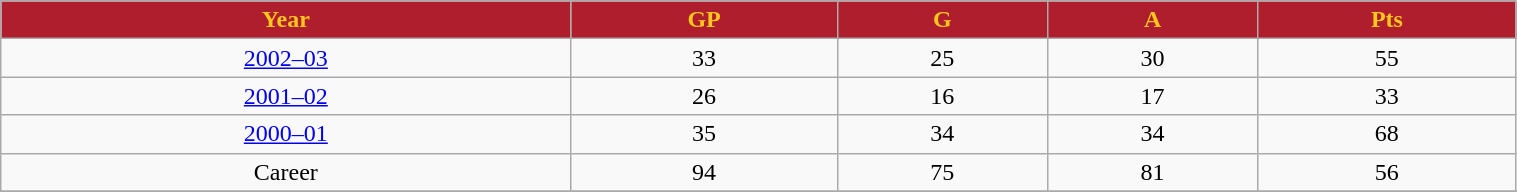<table class="wikitable" width="80%" style="text-align:center">
<tr style=" background:#AF1E2D;color:#FFC61E;">
<td><strong>Year</strong></td>
<td><strong>GP</strong></td>
<td><strong>G</strong></td>
<td><strong>A</strong></td>
<td><strong>Pts</strong></td>
</tr>
<tr>
<td><a href='#'>2002–03</a></td>
<td>33</td>
<td>25</td>
<td>30</td>
<td>55</td>
</tr>
<tr>
<td><a href='#'>2001–02</a></td>
<td>26</td>
<td>16</td>
<td>17</td>
<td>33</td>
</tr>
<tr>
<td><a href='#'>2000–01</a></td>
<td>35</td>
<td>34</td>
<td>34</td>
<td>68</td>
</tr>
<tr>
<td>Career</td>
<td>94</td>
<td>75</td>
<td>81</td>
<td>56</td>
</tr>
<tr>
</tr>
</table>
